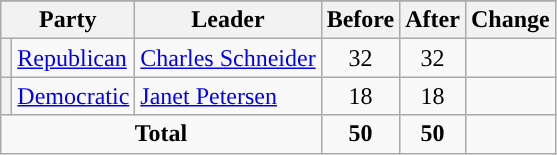<table class="wikitable" style="text-align:center;">
<tr>
</tr>
<tr>
<th colspan=2>Party</th>
<th>Leader</th>
<th>Before</th>
<th>After</th>
<th>Change</th>
</tr>
<tr>
<th style="background-color:"></th>
<td style="text-align:left;"><a href='#'>Republican</a></td>
<td style="text-align:left;"><a href='#'>Charles Schneider</a></td>
<td>32</td>
<td>32</td>
<td></td>
</tr>
<tr>
<th style="background-color:"></th>
<td style="text-align:left;"><a href='#'>Democratic</a></td>
<td style="text-align:left;"><a href='#'>Janet Petersen</a></td>
<td>18</td>
<td>18</td>
<td></td>
</tr>
<tr>
<td colspan=3><strong>Total</strong></td>
<td><strong>50</strong></td>
<td><strong>50</strong></td>
<td></td>
</tr>
</table>
